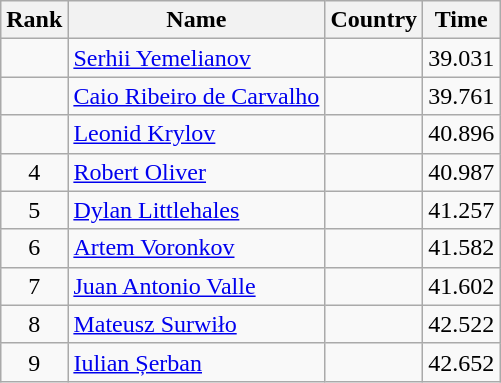<table class="wikitable" style="text-align:center">
<tr>
<th>Rank</th>
<th>Name</th>
<th>Country</th>
<th>Time</th>
</tr>
<tr>
<td></td>
<td align="left"><a href='#'>Serhii Yemelianov</a></td>
<td align="left"></td>
<td>39.031</td>
</tr>
<tr>
<td></td>
<td align="left"><a href='#'>Caio Ribeiro de Carvalho</a></td>
<td align="left"></td>
<td>39.761</td>
</tr>
<tr>
<td></td>
<td align="left"><a href='#'>Leonid Krylov</a></td>
<td align="left"></td>
<td>40.896</td>
</tr>
<tr>
<td>4</td>
<td align="left"><a href='#'>Robert Oliver</a></td>
<td align="left"></td>
<td>40.987</td>
</tr>
<tr>
<td>5</td>
<td align="left"><a href='#'>Dylan Littlehales</a></td>
<td align="left"></td>
<td>41.257</td>
</tr>
<tr>
<td>6</td>
<td align="left"><a href='#'>Artem Voronkov</a></td>
<td align="left"></td>
<td>41.582</td>
</tr>
<tr>
<td>7</td>
<td align="left"><a href='#'>Juan Antonio Valle</a></td>
<td align="left"></td>
<td>41.602</td>
</tr>
<tr>
<td>8</td>
<td align="left"><a href='#'>Mateusz Surwiło</a></td>
<td align="left"></td>
<td>42.522</td>
</tr>
<tr>
<td>9</td>
<td align="left"><a href='#'>Iulian Șerban</a></td>
<td align="left"></td>
<td>42.652</td>
</tr>
</table>
